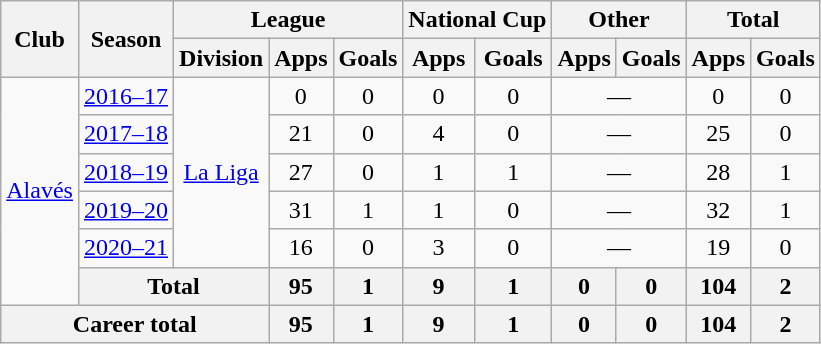<table class="wikitable" style="text-align:center">
<tr>
<th rowspan="2">Club</th>
<th rowspan="2">Season</th>
<th colspan="3">League</th>
<th colspan="2">National Cup</th>
<th colspan="2">Other</th>
<th colspan="2">Total</th>
</tr>
<tr>
<th>Division</th>
<th>Apps</th>
<th>Goals</th>
<th>Apps</th>
<th>Goals</th>
<th>Apps</th>
<th>Goals</th>
<th>Apps</th>
<th>Goals</th>
</tr>
<tr>
<td rowspan="6"><a href='#'>Alavés</a></td>
<td><a href='#'>2016–17</a></td>
<td rowspan="5"><a href='#'>La Liga</a></td>
<td>0</td>
<td>0</td>
<td>0</td>
<td>0</td>
<td colspan="2">—</td>
<td>0</td>
<td>0</td>
</tr>
<tr>
<td><a href='#'>2017–18</a></td>
<td>21</td>
<td>0</td>
<td>4</td>
<td>0</td>
<td colspan="2">—</td>
<td>25</td>
<td>0</td>
</tr>
<tr>
<td><a href='#'>2018–19</a></td>
<td>27</td>
<td>0</td>
<td>1</td>
<td>1</td>
<td colspan="2">—</td>
<td>28</td>
<td>1</td>
</tr>
<tr>
<td><a href='#'>2019–20</a></td>
<td>31</td>
<td>1</td>
<td>1</td>
<td>0</td>
<td colspan="2">—</td>
<td>32</td>
<td>1</td>
</tr>
<tr>
<td><a href='#'>2020–21</a></td>
<td>16</td>
<td>0</td>
<td>3</td>
<td>0</td>
<td colspan="2">—</td>
<td>19</td>
<td>0</td>
</tr>
<tr>
<th colspan="2">Total</th>
<th>95</th>
<th>1</th>
<th>9</th>
<th>1</th>
<th>0</th>
<th>0</th>
<th>104</th>
<th>2</th>
</tr>
<tr>
<th colspan="3">Career total</th>
<th>95</th>
<th>1</th>
<th>9</th>
<th>1</th>
<th>0</th>
<th>0</th>
<th>104</th>
<th>2</th>
</tr>
</table>
